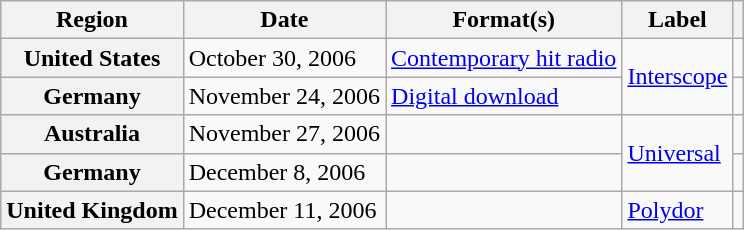<table class="wikitable plainrowheaders">
<tr>
<th scope="col">Region</th>
<th scope="col">Date</th>
<th scope="col">Format(s)</th>
<th scope="col">Label</th>
<th scope="col"></th>
</tr>
<tr>
<th scope="row">United States</th>
<td>October 30, 2006</td>
<td><a href='#'>Contemporary hit radio</a></td>
<td rowspan="2"><a href='#'>Interscope</a></td>
<td align="center"></td>
</tr>
<tr>
<th scope="row">Germany</th>
<td>November 24, 2006</td>
<td><a href='#'>Digital download</a></td>
<td align="center"></td>
</tr>
<tr>
<th scope="row">Australia</th>
<td>November 27, 2006</td>
<td></td>
<td rowspan="2"><a href='#'>Universal</a></td>
<td align="center"></td>
</tr>
<tr>
<th scope="row">Germany</th>
<td>December 8, 2006</td>
<td></td>
<td align="center"></td>
</tr>
<tr>
<th scope="row">United Kingdom</th>
<td>December 11, 2006</td>
<td></td>
<td><a href='#'>Polydor</a></td>
<td align="center"></td>
</tr>
</table>
